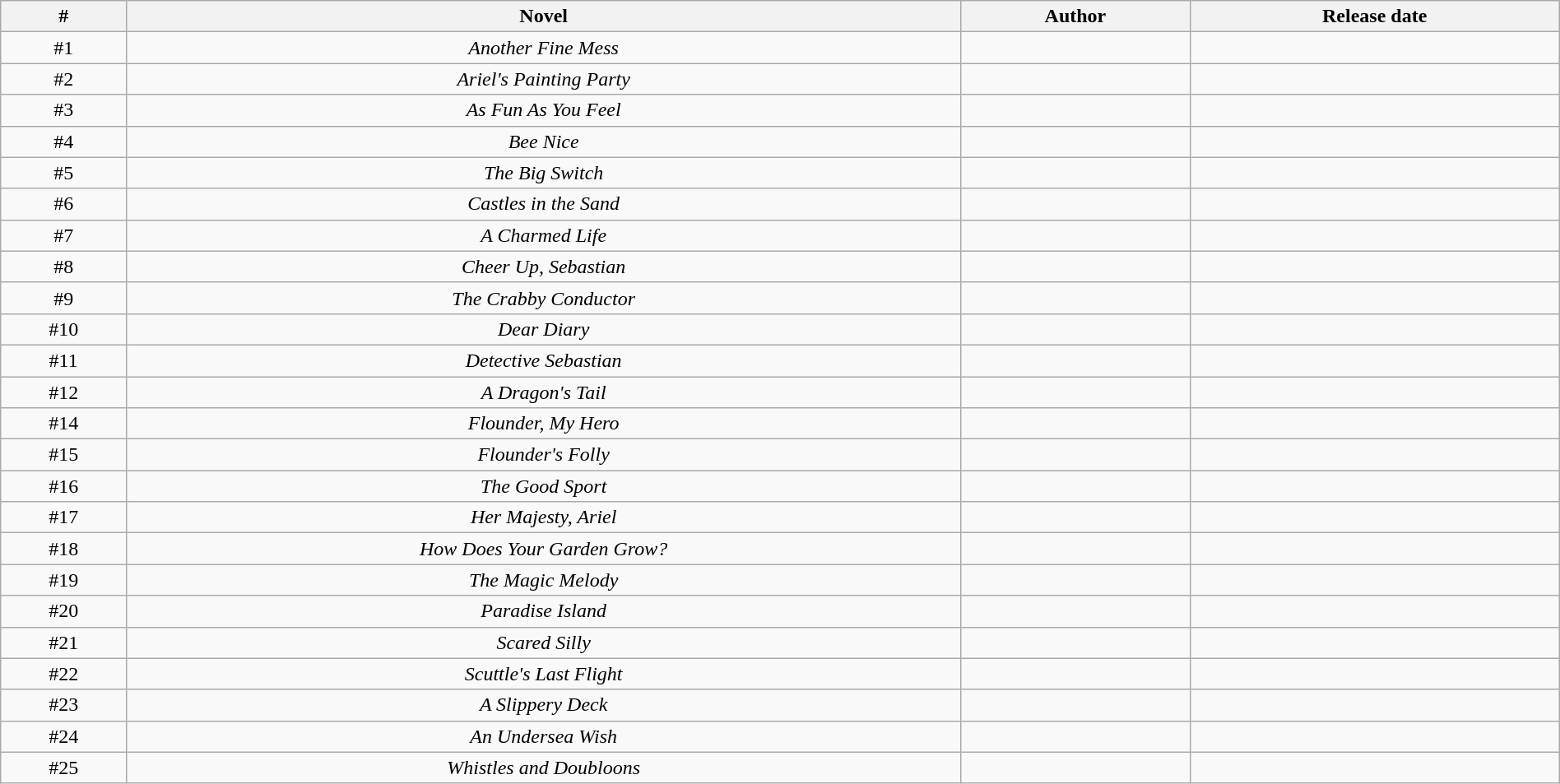<table class="wikitable sortable" width="100%" border="1" style="font-size: 100%; text-align:center">
<tr>
<th>#</th>
<th>Novel</th>
<th>Author</th>
<th>Release date</th>
</tr>
<tr>
<td>#1</td>
<td><em>Another Fine Mess</em></td>
<td></td>
<td></td>
</tr>
<tr>
<td>#2</td>
<td><em>Ariel's Painting Party</em></td>
<td></td>
<td></td>
</tr>
<tr>
<td>#3</td>
<td><em>As Fun As You Feel</em></td>
<td></td>
<td></td>
</tr>
<tr>
<td>#4</td>
<td><em>Bee Nice</em></td>
<td></td>
<td></td>
</tr>
<tr>
<td>#5</td>
<td><em>The Big Switch</em></td>
<td></td>
<td></td>
</tr>
<tr>
<td>#6</td>
<td><em>Castles in the Sand</em></td>
<td></td>
<td></td>
</tr>
<tr>
<td>#7</td>
<td><em>A Charmed Life</em></td>
<td></td>
<td></td>
</tr>
<tr>
<td>#8</td>
<td><em>Cheer Up, Sebastian</em></td>
<td></td>
<td></td>
</tr>
<tr>
<td>#9</td>
<td><em>The Crabby Conductor</em></td>
<td></td>
<td></td>
</tr>
<tr>
<td>#10</td>
<td><em>Dear Diary</em></td>
<td></td>
<td></td>
</tr>
<tr>
<td>#11</td>
<td><em>Detective Sebastian</em></td>
<td></td>
<td></td>
</tr>
<tr>
<td>#12</td>
<td><em>A Dragon's Tail</em></td>
<td></td>
<td></td>
</tr>
<tr>
<td>#14</td>
<td><em>Flounder, My Hero</em></td>
<td></td>
<td></td>
</tr>
<tr>
<td>#15</td>
<td><em>Flounder's Folly</em></td>
<td></td>
<td></td>
</tr>
<tr>
<td>#16</td>
<td><em>The Good Sport</em></td>
<td></td>
<td></td>
</tr>
<tr>
<td>#17</td>
<td><em>Her Majesty, Ariel</em></td>
<td></td>
<td></td>
</tr>
<tr>
<td>#18</td>
<td><em>How Does Your Garden Grow?</em></td>
<td></td>
<td></td>
</tr>
<tr>
<td>#19</td>
<td><em>The Magic Melody</em></td>
<td></td>
<td></td>
</tr>
<tr>
<td>#20</td>
<td><em>Paradise Island</em></td>
<td></td>
<td></td>
</tr>
<tr>
<td>#21</td>
<td><em>Scared Silly</em></td>
<td></td>
<td></td>
</tr>
<tr>
<td>#22</td>
<td><em>Scuttle's Last Flight</em></td>
<td></td>
<td></td>
</tr>
<tr>
<td>#23</td>
<td><em>A Slippery Deck</em></td>
<td></td>
<td></td>
</tr>
<tr>
<td>#24</td>
<td><em>An Undersea Wish</em></td>
<td></td>
<td></td>
</tr>
<tr>
<td>#25</td>
<td><em>Whistles and Doubloons</em></td>
<td></td>
<td></td>
</tr>
</table>
